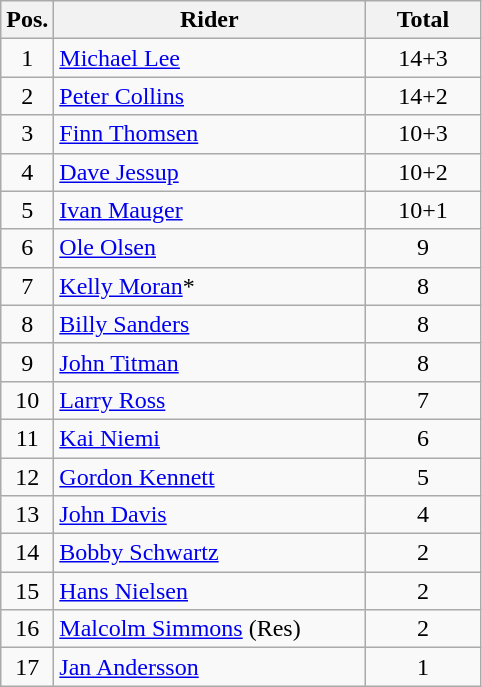<table class=wikitable>
<tr>
<th width=25px>Pos.</th>
<th width=200px>Rider</th>
<th width=70px>Total</th>
</tr>
<tr align=center >
<td>1</td>
<td align=left> <a href='#'>Michael Lee</a></td>
<td>14+3</td>
</tr>
<tr align=center >
<td>2</td>
<td align=left> <a href='#'>Peter Collins</a></td>
<td>14+2</td>
</tr>
<tr align=center >
<td>3</td>
<td align=left> <a href='#'>Finn Thomsen</a></td>
<td>10+3</td>
</tr>
<tr align=center >
<td>4</td>
<td align=left> <a href='#'>Dave Jessup</a></td>
<td>10+2</td>
</tr>
<tr align=center >
<td>5</td>
<td align=left> <a href='#'>Ivan Mauger</a></td>
<td>10+1</td>
</tr>
<tr align=center >
<td>6</td>
<td align=left> <a href='#'>Ole Olsen</a></td>
<td>9</td>
</tr>
<tr align=center >
<td>7</td>
<td align=left> <a href='#'>Kelly Moran</a>*</td>
<td>8</td>
</tr>
<tr align=center >
<td>8</td>
<td align=left> <a href='#'>Billy Sanders</a></td>
<td>8</td>
</tr>
<tr align=center >
<td>9</td>
<td align=left> <a href='#'>John Titman</a></td>
<td>8</td>
</tr>
<tr align=center >
<td>10</td>
<td align=left> <a href='#'>Larry Ross</a></td>
<td>7</td>
</tr>
<tr align=center>
<td>11</td>
<td align=left> <a href='#'>Kai Niemi</a></td>
<td>6</td>
</tr>
<tr align=center>
<td>12</td>
<td align=left> <a href='#'>Gordon Kennett</a></td>
<td>5</td>
</tr>
<tr align=center>
<td>13</td>
<td align=left> <a href='#'>John Davis</a></td>
<td>4</td>
</tr>
<tr align=center>
<td>14</td>
<td align=left> <a href='#'>Bobby Schwartz</a></td>
<td>2</td>
</tr>
<tr align=center>
<td>15</td>
<td align=left> <a href='#'>Hans Nielsen</a></td>
<td>2</td>
</tr>
<tr align=center>
<td>16</td>
<td align=left> <a href='#'>Malcolm Simmons</a> (Res)</td>
<td>2</td>
</tr>
<tr align=center>
<td>17</td>
<td align=left> <a href='#'>Jan Andersson</a></td>
<td>1</td>
</tr>
</table>
